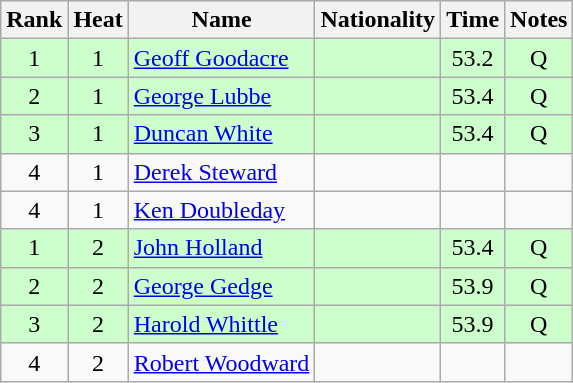<table class="wikitable sortable" style="text-align:center">
<tr>
<th>Rank</th>
<th>Heat</th>
<th>Name</th>
<th>Nationality</th>
<th>Time</th>
<th>Notes</th>
</tr>
<tr bgcolor=ccffcc>
<td>1</td>
<td>1</td>
<td align=left><a href='#'>Geoff Goodacre</a></td>
<td align=left></td>
<td>53.2</td>
<td>Q</td>
</tr>
<tr bgcolor=ccffcc>
<td>2</td>
<td>1</td>
<td align=left><a href='#'>George Lubbe</a></td>
<td align=left></td>
<td>53.4</td>
<td>Q</td>
</tr>
<tr bgcolor=ccffcc>
<td>3</td>
<td>1</td>
<td align=left><a href='#'>Duncan White</a></td>
<td align=left></td>
<td>53.4</td>
<td>Q</td>
</tr>
<tr>
<td>4</td>
<td>1</td>
<td align=left><a href='#'>Derek Steward</a></td>
<td align=left></td>
<td></td>
<td></td>
</tr>
<tr>
<td>4</td>
<td>1</td>
<td align=left><a href='#'>Ken Doubleday</a></td>
<td align=left></td>
<td></td>
<td></td>
</tr>
<tr bgcolor=ccffcc>
<td>1</td>
<td>2</td>
<td align=left><a href='#'>John Holland</a></td>
<td align=left></td>
<td>53.4</td>
<td>Q</td>
</tr>
<tr bgcolor=ccffcc>
<td>2</td>
<td>2</td>
<td align=left><a href='#'>George Gedge</a></td>
<td align=left></td>
<td>53.9</td>
<td>Q</td>
</tr>
<tr bgcolor=ccffcc>
<td>3</td>
<td>2</td>
<td align=left><a href='#'>Harold Whittle</a></td>
<td align=left></td>
<td>53.9</td>
<td>Q</td>
</tr>
<tr>
<td>4</td>
<td>2</td>
<td align=left><a href='#'>Robert Woodward</a></td>
<td align=left></td>
<td></td>
<td></td>
</tr>
</table>
